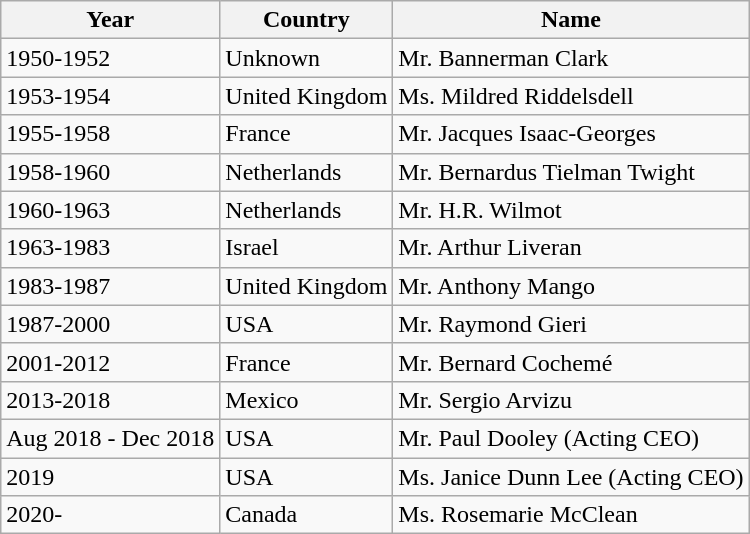<table class="wikitable">
<tr>
<th>Year</th>
<th>Country</th>
<th>Name</th>
</tr>
<tr>
<td>1950-1952</td>
<td>Unknown</td>
<td>Mr. Bannerman Clark</td>
</tr>
<tr>
<td>1953-1954</td>
<td>United Kingdom</td>
<td>Ms. Mildred Riddelsdell</td>
</tr>
<tr>
<td>1955-1958</td>
<td>France</td>
<td>Mr. Jacques Isaac-Georges</td>
</tr>
<tr>
<td>1958-1960</td>
<td>Netherlands</td>
<td>Mr. Bernardus Tielman Twight</td>
</tr>
<tr>
<td>1960-1963</td>
<td>Netherlands</td>
<td>Mr. H.R. Wilmot</td>
</tr>
<tr>
<td>1963-1983</td>
<td>Israel</td>
<td>Mr. Arthur Liveran</td>
</tr>
<tr>
<td>1983-1987</td>
<td>United Kingdom</td>
<td>Mr. Anthony Mango</td>
</tr>
<tr>
<td>1987-2000</td>
<td>USA</td>
<td>Mr. Raymond Gieri</td>
</tr>
<tr>
<td>2001-2012</td>
<td>France</td>
<td>Mr. Bernard Cochemé</td>
</tr>
<tr>
<td>2013-2018</td>
<td>Mexico</td>
<td>Mr. Sergio Arvizu</td>
</tr>
<tr>
<td>Aug 2018 - Dec 2018</td>
<td>USA</td>
<td>Mr. Paul Dooley (Acting CEO)</td>
</tr>
<tr>
<td>2019</td>
<td>USA</td>
<td>Ms. Janice Dunn Lee (Acting CEO)</td>
</tr>
<tr>
<td>2020-</td>
<td>Canada</td>
<td>Ms. Rosemarie McClean</td>
</tr>
</table>
